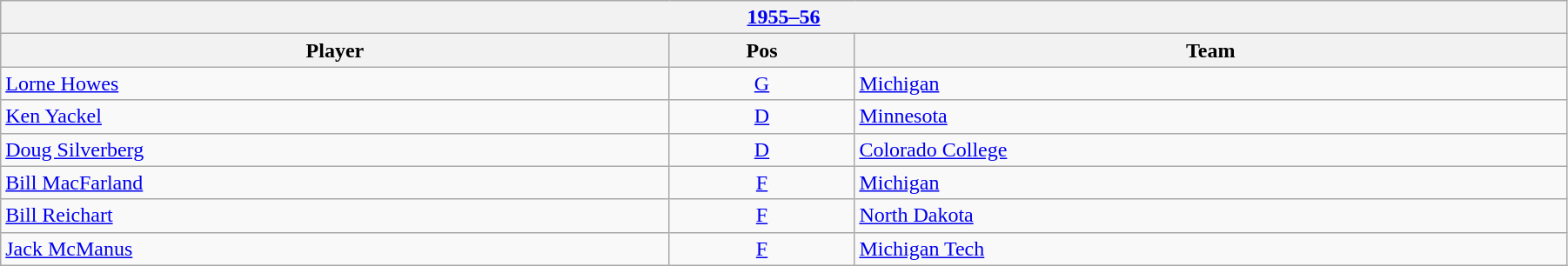<table class="wikitable" width=95%>
<tr>
<th colspan=3><a href='#'>1955–56</a></th>
</tr>
<tr>
<th>Player</th>
<th>Pos</th>
<th>Team</th>
</tr>
<tr>
<td><a href='#'>Lorne Howes</a></td>
<td align=center><a href='#'>G</a></td>
<td><a href='#'>Michigan</a></td>
</tr>
<tr>
<td><a href='#'>Ken Yackel</a></td>
<td align=center><a href='#'>D</a></td>
<td><a href='#'>Minnesota</a></td>
</tr>
<tr>
<td><a href='#'>Doug Silverberg</a></td>
<td align=center><a href='#'>D</a></td>
<td><a href='#'>Colorado College</a></td>
</tr>
<tr>
<td><a href='#'>Bill MacFarland</a></td>
<td align=center><a href='#'>F</a></td>
<td><a href='#'>Michigan</a></td>
</tr>
<tr>
<td><a href='#'>Bill Reichart</a></td>
<td align=center><a href='#'>F</a></td>
<td><a href='#'>North Dakota</a></td>
</tr>
<tr>
<td><a href='#'>Jack McManus</a></td>
<td align=center><a href='#'>F</a></td>
<td><a href='#'>Michigan Tech</a></td>
</tr>
</table>
